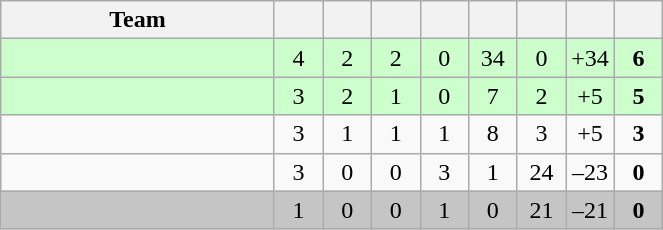<table class="wikitable" style="text-align:center">
<tr>
<th width=175>Team</th>
<th width=25></th>
<th width=25></th>
<th width=25></th>
<th width=25></th>
<th width=25></th>
<th width=25></th>
<th width=25></th>
<th width=25></th>
</tr>
<tr bgcolor=ccffcc>
<td style="text-align:left;"></td>
<td>4</td>
<td>2</td>
<td>2</td>
<td>0</td>
<td>34</td>
<td>0</td>
<td>+34</td>
<td><strong>6</strong></td>
</tr>
<tr bgcolor=ccffcc>
<td style="text-align:left;"></td>
<td>3</td>
<td>2</td>
<td>1</td>
<td>0</td>
<td>7</td>
<td>2</td>
<td>+5</td>
<td><strong>5</strong></td>
</tr>
<tr>
<td style="text-align:left;"></td>
<td>3</td>
<td>1</td>
<td>1</td>
<td>1</td>
<td>8</td>
<td>3</td>
<td>+5</td>
<td><strong>3</strong></td>
</tr>
<tr>
<td style="text-align:left;"></td>
<td>3</td>
<td>0</td>
<td>0</td>
<td>3</td>
<td>1</td>
<td>24</td>
<td>–23</td>
<td><strong>0</strong></td>
</tr>
<tr style="background:#c5c5c5;">
<td style="text-align:left;"></td>
<td>1</td>
<td>0</td>
<td>0</td>
<td>1</td>
<td>0</td>
<td>21</td>
<td>–21</td>
<td><strong>0</strong></td>
</tr>
</table>
